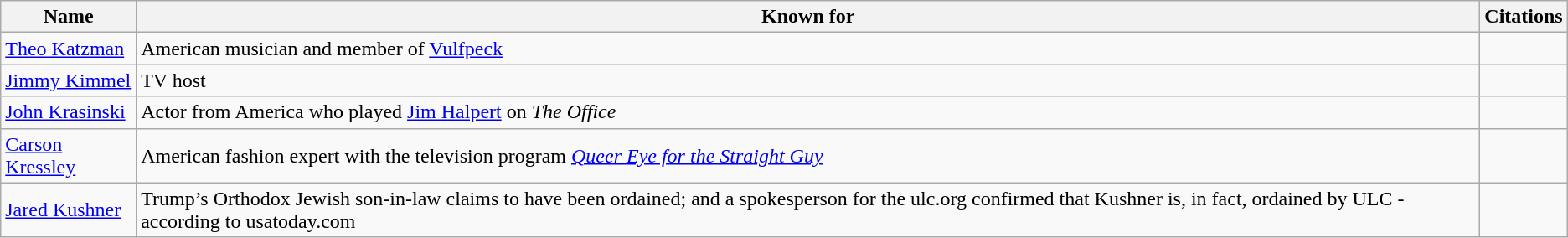<table class="wikitable">
<tr>
<th>Name</th>
<th>Known for</th>
<th>Citations</th>
</tr>
<tr>
<td><a href='#'>Theo Katzman</a></td>
<td>American musician and member of <a href='#'>Vulfpeck</a></td>
<td></td>
</tr>
<tr>
<td><a href='#'>Jimmy Kimmel</a></td>
<td>TV host</td>
<td></td>
</tr>
<tr>
<td><a href='#'>John Krasinski</a></td>
<td>Actor from America who played <a href='#'>Jim Halpert</a> on <em>The Office</em></td>
<td></td>
</tr>
<tr>
<td><a href='#'>Carson Kressley</a></td>
<td>American fashion expert with the television program <em><a href='#'>Queer Eye for the Straight Guy</a></em></td>
<td></td>
</tr>
<tr>
<td><a href='#'>Jared Kushner</a></td>
<td>Trump’s Orthodox Jewish son-in-law claims to have been ordained; and a spokesperson for the ulc.org confirmed that Kushner is, in fact, ordained by ULC - according to usatoday.com</td>
<td></td>
</tr>
</table>
